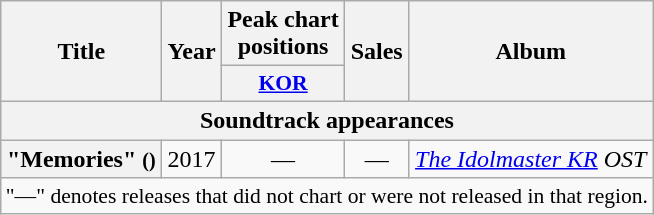<table class="wikitable plainrowheaders" style="text-align:center;">
<tr>
<th rowspan="2">Title</th>
<th rowspan="2">Year</th>
<th>Peak chart<br>positions</th>
<th rowspan="2">Sales</th>
<th rowspan="2">Album</th>
</tr>
<tr>
<th style="font-size:90%;"><a href='#'>KOR</a></th>
</tr>
<tr>
<th colspan="5">Soundtrack appearances</th>
</tr>
<tr>
<th scope="row">"Memories" <small>()</small><br></th>
<td>2017</td>
<td>—</td>
<td>—</td>
<td><em><a href='#'>The Idolmaster KR</a> OST</em></td>
</tr>
<tr>
<td colspan="5" style="font-size:90%">"—" denotes releases that did not chart or were not released in that region.</td>
</tr>
</table>
